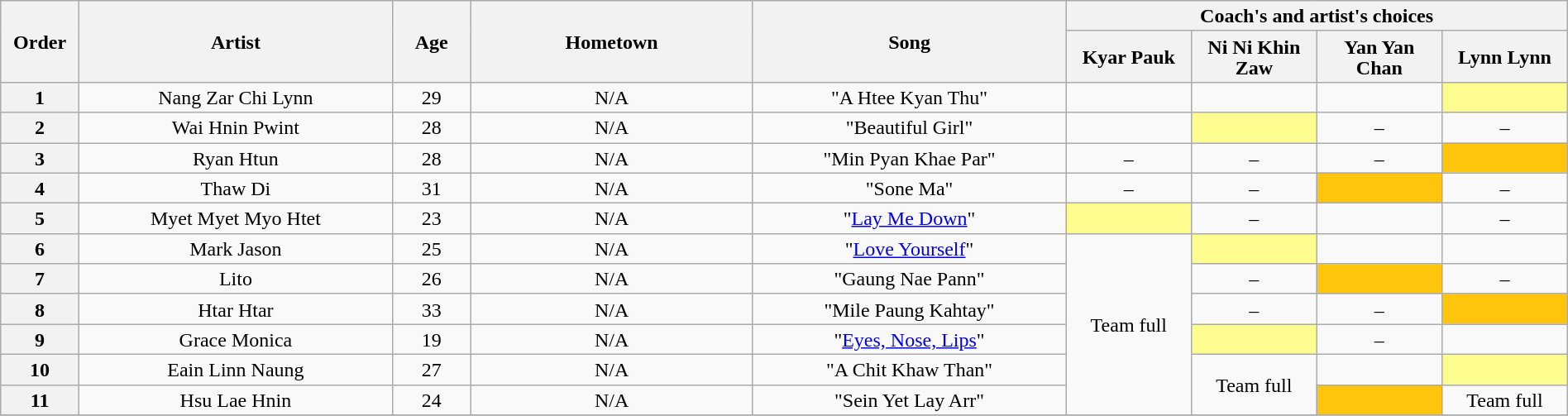<table class="wikitable" style="text-align:center; line-height:17px; width:100%;">
<tr>
<th scope="col" rowspan="2" width="05%">Order</th>
<th scope="col" rowspan="2" width="20%">Artist</th>
<th scope="col" rowspan="2" width="05%">Age</th>
<th scope="col" rowspan="2" width="18%">Hometown</th>
<th scope="col" rowspan="2" width="20%">Song</th>
<th scope="col" colspan="4" width="32%">Coach's and artist's choices</th>
</tr>
<tr>
<th width="08%">Kyar Pauk</th>
<th width="08%">Ni Ni Khin Zaw</th>
<th width="08%">Yan Yan Chan</th>
<th width="08%">Lynn Lynn</th>
</tr>
<tr>
<th>1</th>
<td>Nang Zar Chi Lynn</td>
<td>29</td>
<td>N/A</td>
<td>"A Htee Kyan Thu"</td>
<td><strong></strong></td>
<td><strong></strong></td>
<td><strong></strong></td>
<td style="background:#fdfc8f;"><strong></strong></td>
</tr>
<tr>
<th>2</th>
<td>Wai Hnin Pwint</td>
<td>28</td>
<td>N/A</td>
<td>"Beautiful Girl"</td>
<td><strong></strong></td>
<td style="background:#fdfc8f;"><strong></strong></td>
<td>–</td>
<td>–</td>
</tr>
<tr>
<th>3</th>
<td>Ryan Htun</td>
<td>28</td>
<td>N/A</td>
<td>"Min Pyan Khae Par"</td>
<td>–</td>
<td>–</td>
<td>–</td>
<td style="background:#FFC40C;"><strong></strong></td>
</tr>
<tr>
<th>4</th>
<td>Thaw Di</td>
<td>31</td>
<td>N/A</td>
<td>"Sone Ma"</td>
<td>–</td>
<td>–</td>
<td style="background:#FFC40C;"><strong></strong></td>
<td>–</td>
</tr>
<tr>
<th>5</th>
<td>Myet Myet Myo Htet</td>
<td>23</td>
<td>N/A</td>
<td>"<a href='#'>Lay Me Down</a>"</td>
<td style="background:#fdfc8f;"><strong></strong></td>
<td>–</td>
<td><strong></strong></td>
<td>–</td>
</tr>
<tr>
<th>6</th>
<td>Mark Jason</td>
<td>25</td>
<td>N/A</td>
<td>"<a href='#'>Love Yourself</a>"</td>
<td rowspan="6">Team full</td>
<td style="background:#fdfc8f;"><strong></strong></td>
<td><strong></strong></td>
<td><strong></strong></td>
</tr>
<tr>
<th>7</th>
<td>Lito</td>
<td>26</td>
<td>N/A</td>
<td>"Gaung Nae Pann"</td>
<td>–</td>
<td style="background:#FFC40C;"><strong></strong></td>
<td>–</td>
</tr>
<tr>
<th>8</th>
<td>Htar Htar</td>
<td>33</td>
<td>N/A</td>
<td>"Mile Paung Kahtay"</td>
<td>–</td>
<td>–</td>
<td style="background:#FFC40C;"><strong></strong></td>
</tr>
<tr>
<th>9</th>
<td>Grace Monica</td>
<td>19</td>
<td>N/A</td>
<td>"<a href='#'>Eyes, Nose, Lips</a>"</td>
<td style="background:#fdfc8f;"><strong></strong></td>
<td>–</td>
<td><strong></strong></td>
</tr>
<tr>
<th>10</th>
<td>Eain Linn Naung</td>
<td>27</td>
<td>N/A</td>
<td>"A Chit Khaw Than"</td>
<td rowspan="2">Team full</td>
<td><strong></strong></td>
<td style="background:#fdfc8f;"><strong></strong></td>
</tr>
<tr>
<th>11</th>
<td>Hsu Lae Hnin</td>
<td>24</td>
<td>N/A</td>
<td>"Sein Yet Lay Arr"</td>
<td style="background:#FFC40C;"><strong></strong></td>
<td>Team full</td>
</tr>
<tr>
</tr>
</table>
